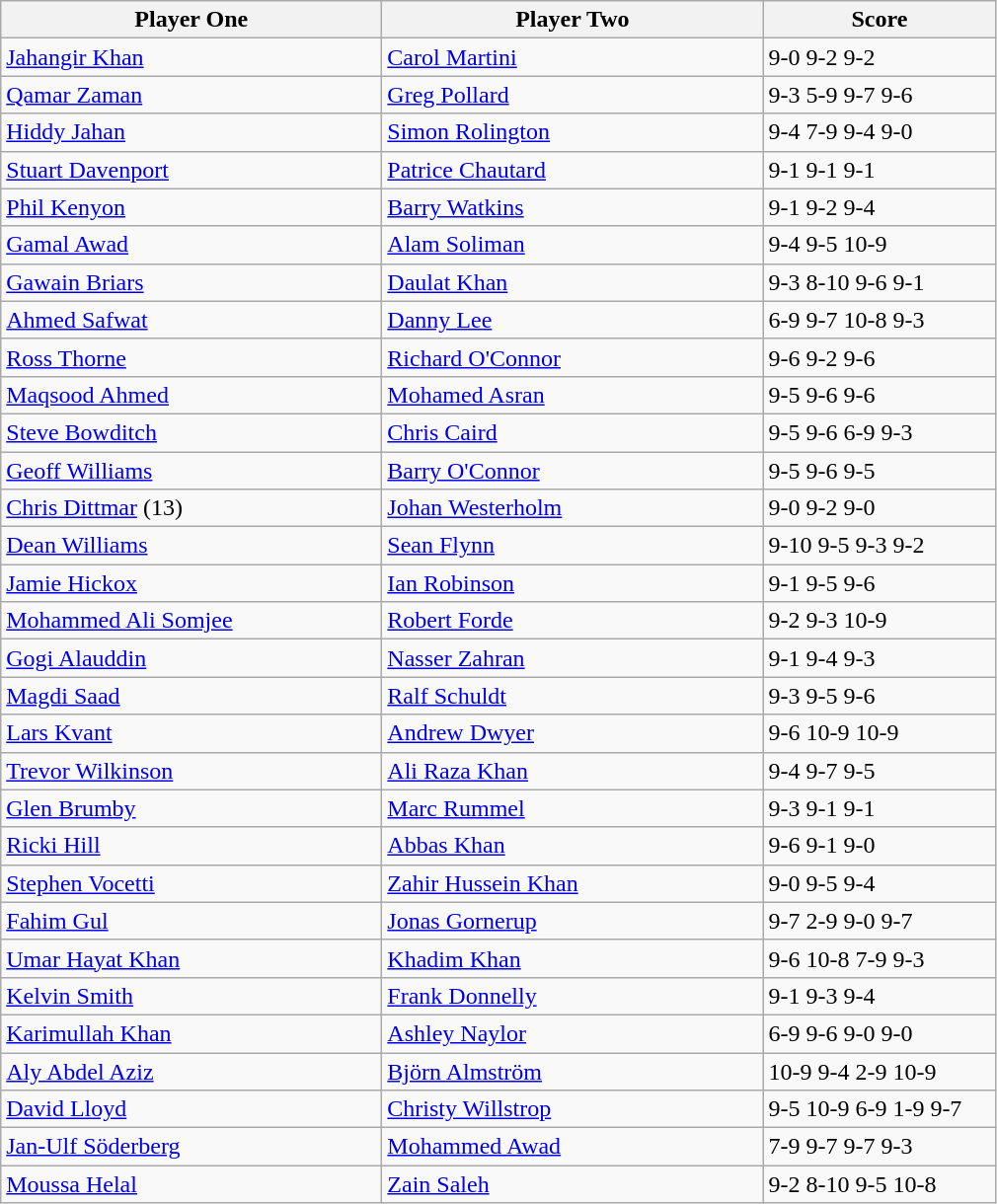<table class="wikitable">
<tr>
<th width=250>Player One</th>
<th width=250>Player Two</th>
<th width=150>Score</th>
</tr>
<tr>
<td> <a href='#'>Jahangir Khan</a></td>
<td> <a href='#'>Carol Martini</a></td>
<td>9-0 9-2 9-2</td>
</tr>
<tr>
<td> <a href='#'>Qamar Zaman</a></td>
<td> <a href='#'>Greg Pollard</a></td>
<td>9-3 5-9 9-7 9-6</td>
</tr>
<tr>
<td> <a href='#'>Hiddy Jahan</a></td>
<td> <a href='#'>Simon Rolington</a></td>
<td>9-4 7-9 9-4 9-0</td>
</tr>
<tr>
<td> <a href='#'>Stuart Davenport</a></td>
<td> <a href='#'>Patrice Chautard</a></td>
<td>9-1 9-1 9-1</td>
</tr>
<tr>
<td> <a href='#'>Phil Kenyon</a></td>
<td> <a href='#'>Barry Watkins</a></td>
<td>9-1 9-2 9-4</td>
</tr>
<tr>
<td> <a href='#'>Gamal Awad</a></td>
<td> <a href='#'>Alam Soliman</a></td>
<td>9-4 9-5 10-9</td>
</tr>
<tr>
<td> <a href='#'>Gawain Briars</a></td>
<td> <a href='#'>Daulat Khan</a></td>
<td>9-3 8-10 9-6 9-1</td>
</tr>
<tr>
<td> <a href='#'>Ahmed Safwat</a></td>
<td> <a href='#'>Danny Lee</a></td>
<td>6-9 9-7 10-8 9-3</td>
</tr>
<tr>
<td> <a href='#'>Ross Thorne</a></td>
<td> <a href='#'>Richard O'Connor</a></td>
<td>9-6 9-2 9-6</td>
</tr>
<tr>
<td> <a href='#'>Maqsood Ahmed</a></td>
<td> <a href='#'>Mohamed Asran</a></td>
<td>9-5 9-6 9-6</td>
</tr>
<tr>
<td> <a href='#'>Steve Bowditch</a></td>
<td> <a href='#'>Chris Caird</a></td>
<td>9-5 9-6 6-9 9-3</td>
</tr>
<tr>
<td> <a href='#'>Geoff Williams</a></td>
<td> <a href='#'>Barry O'Connor</a></td>
<td>9-5 9-6 9-5</td>
</tr>
<tr>
<td> <a href='#'>Chris Dittmar</a> (13)</td>
<td> <a href='#'>Johan Westerholm</a></td>
<td>9-0 9-2 9-0</td>
</tr>
<tr>
<td> <a href='#'>Dean Williams</a></td>
<td> <a href='#'>Sean Flynn</a></td>
<td>9-10 9-5 9-3 9-2</td>
</tr>
<tr>
<td> <a href='#'>Jamie Hickox</a></td>
<td> <a href='#'>Ian Robinson</a></td>
<td>9-1 9-5 9-6</td>
</tr>
<tr>
<td> <a href='#'>Mohammed Ali Somjee</a></td>
<td> <a href='#'>Robert Forde</a></td>
<td>9-2 9-3 10-9</td>
</tr>
<tr>
<td> <a href='#'>Gogi Alauddin</a></td>
<td> <a href='#'>Nasser Zahran</a></td>
<td>9-1 9-4 9-3</td>
</tr>
<tr>
<td> <a href='#'>Magdi Saad</a></td>
<td> <a href='#'>Ralf Schuldt</a></td>
<td>9-3 9-5 9-6</td>
</tr>
<tr>
<td> <a href='#'>Lars Kvant</a></td>
<td> <a href='#'>Andrew Dwyer</a></td>
<td>9-6 10-9 10-9</td>
</tr>
<tr>
<td> <a href='#'>Trevor Wilkinson</a></td>
<td> <a href='#'>Ali Raza Khan</a></td>
<td>9-4 9-7 9-5</td>
</tr>
<tr>
<td> <a href='#'>Glen Brumby</a></td>
<td> <a href='#'>Marc Rummel</a></td>
<td>9-3 9-1 9-1</td>
</tr>
<tr>
<td> <a href='#'>Ricki Hill</a></td>
<td> <a href='#'>Abbas Khan</a></td>
<td>9-6 9-1 9-0</td>
</tr>
<tr>
<td> <a href='#'>Stephen Vocetti</a></td>
<td> <a href='#'>Zahir Hussein Khan</a></td>
<td>9-0 9-5 9-4</td>
</tr>
<tr>
<td> <a href='#'>Fahim Gul</a></td>
<td> <a href='#'>Jonas Gornerup</a></td>
<td>9-7 2-9 9-0 9-7</td>
</tr>
<tr>
<td> <a href='#'>Umar Hayat Khan</a></td>
<td> <a href='#'>Khadim Khan</a></td>
<td>9-6 10-8 7-9 9-3</td>
</tr>
<tr>
<td> <a href='#'>Kelvin Smith</a></td>
<td> <a href='#'>Frank Donnelly</a></td>
<td>9-1 9-3 9-4</td>
</tr>
<tr>
<td> <a href='#'>Karimullah Khan</a></td>
<td> <a href='#'>Ashley Naylor</a></td>
<td>6-9 9-6 9-0 9-0</td>
</tr>
<tr>
<td> <a href='#'>Aly Abdel Aziz</a></td>
<td> <a href='#'>Björn Almström</a></td>
<td>10-9 9-4 2-9 10-9</td>
</tr>
<tr>
<td> <a href='#'>David Lloyd</a></td>
<td> <a href='#'>Christy Willstrop</a></td>
<td>9-5 10-9 6-9 1-9 9-7</td>
</tr>
<tr>
<td> <a href='#'>Jan-Ulf Söderberg</a></td>
<td> <a href='#'>Mohammed Awad</a></td>
<td>7-9 9-7 9-7 9-3</td>
</tr>
<tr>
<td> <a href='#'>Moussa Helal</a></td>
<td> <a href='#'>Zain Saleh</a></td>
<td>9-2 8-10 9-5 10-8</td>
</tr>
</table>
